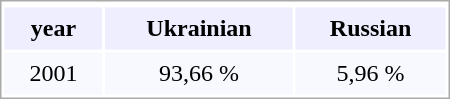<table width="300" align="center" border="0" cellspacing="2" cellpadding="5" style="border:1px solid #AAAAAA;">
<tr bgcolor="#AAAAFF">
</tr>
<tr bgcolor="#eeeeff">
<th>year</th>
<th>Ukrainian</th>
<th>Russian</th>
</tr>
<tr bgcolor="#f7f9ff">
<td align=center>2001</td>
<td align=center>93,66 %</td>
<td align=center>5,96 %</td>
</tr>
</table>
